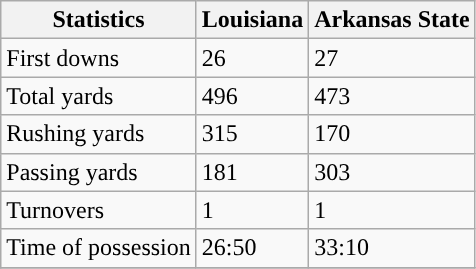<table class="wikitable">
<tr>
<th>Statistics</th>
<th>Louisiana</th>
<th>Arkansas State</th>
</tr>
<tr>
<td>First downs</td>
<td>26</td>
<td>27</td>
</tr>
<tr>
<td>Total yards</td>
<td>496</td>
<td>473</td>
</tr>
<tr>
<td>Rushing yards</td>
<td>315</td>
<td>170</td>
</tr>
<tr>
<td>Passing yards</td>
<td>181</td>
<td>303</td>
</tr>
<tr>
<td>Turnovers</td>
<td>1</td>
<td>1</td>
</tr>
<tr>
<td>Time of possession</td>
<td>26:50</td>
<td>33:10</td>
</tr>
<tr>
</tr>
</table>
